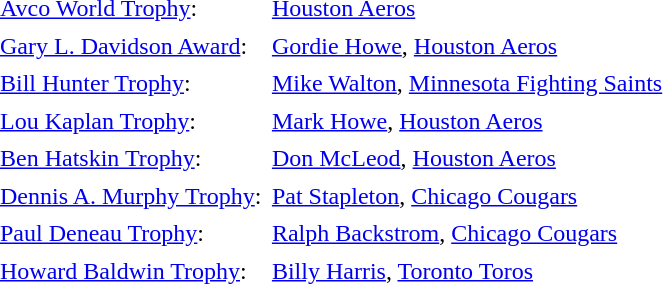<table cellpadding="3" cellspacing="1">
<tr>
<td><a href='#'>Avco World Trophy</a>:</td>
<td><a href='#'>Houston Aeros</a></td>
</tr>
<tr>
<td><a href='#'>Gary L. Davidson Award</a>:</td>
<td><a href='#'>Gordie Howe</a>, <a href='#'>Houston Aeros</a></td>
</tr>
<tr>
<td><a href='#'>Bill Hunter Trophy</a>:</td>
<td><a href='#'>Mike Walton</a>, <a href='#'>Minnesota Fighting Saints</a></td>
</tr>
<tr>
<td><a href='#'>Lou Kaplan Trophy</a>:</td>
<td><a href='#'>Mark Howe</a>, <a href='#'>Houston Aeros</a></td>
</tr>
<tr>
<td><a href='#'>Ben Hatskin Trophy</a>:</td>
<td><a href='#'>Don McLeod</a>, <a href='#'>Houston Aeros</a></td>
</tr>
<tr>
<td><a href='#'>Dennis A. Murphy Trophy</a>:</td>
<td><a href='#'>Pat Stapleton</a>, <a href='#'>Chicago Cougars</a></td>
</tr>
<tr>
<td><a href='#'>Paul Deneau Trophy</a>:</td>
<td><a href='#'>Ralph Backstrom</a>, <a href='#'>Chicago Cougars</a></td>
</tr>
<tr>
<td><a href='#'>Howard Baldwin Trophy</a>:</td>
<td><a href='#'>Billy Harris</a>, <a href='#'>Toronto Toros</a></td>
</tr>
</table>
